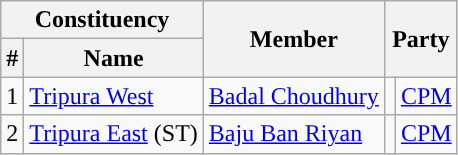<table class="wikitable sortable">
<tr>
<th colspan="2">Constituency</th>
<th rowspan="2">Member</th>
<th colspan="2" rowspan="2">Party</th>
</tr>
<tr>
<th>#</th>
<th>Name</th>
</tr>
<tr>
<td>1</td>
<td><a href='#'>Tripura West</a></td>
<td><a href='#'>Badal Choudhury</a></td>
<td style="background-color: "></td>
<td><a href='#'>CPM</a></td>
</tr>
<tr>
<td>2</td>
<td><a href='#'>Tripura East</a> (ST)</td>
<td><a href='#'>Baju Ban Riyan</a></td>
<td style="background-color: "></td>
<td><a href='#'>CPM</a></td>
</tr>
</table>
